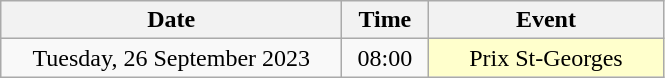<table class = "wikitable" style="text-align:center;">
<tr>
<th width=220>Date</th>
<th width=50>Time</th>
<th width=150>Event</th>
</tr>
<tr>
<td>Tuesday, 26 September 2023</td>
<td>08:00</td>
<td bgcolor=ffffcc>Prix St-Georges</td>
</tr>
</table>
